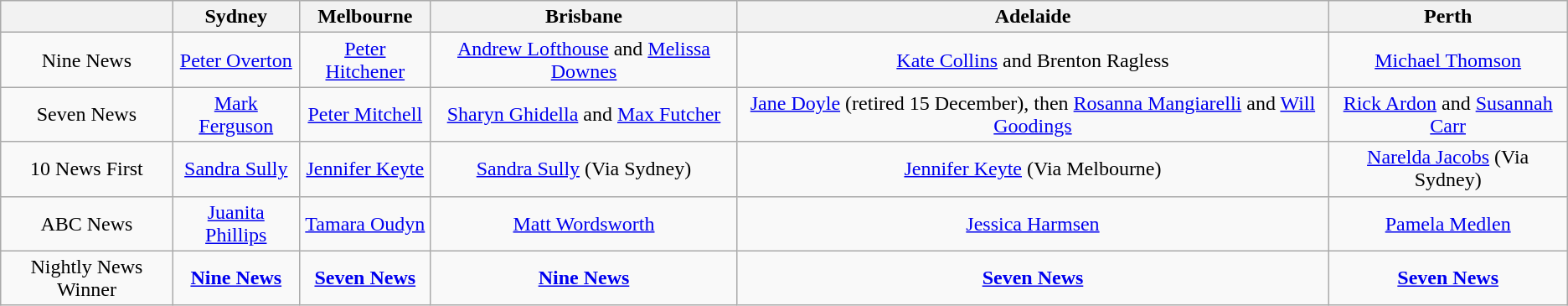<table class="wikitable">
<tr>
<th></th>
<th>Sydney</th>
<th>Melbourne</th>
<th>Brisbane</th>
<th>Adelaide</th>
<th>Perth</th>
</tr>
<tr style="text-align:center">
<td>Nine News</td>
<td><a href='#'>Peter Overton</a></td>
<td><a href='#'>Peter Hitchener</a></td>
<td><a href='#'>Andrew Lofthouse</a> and <a href='#'>Melissa Downes</a></td>
<td><a href='#'>Kate Collins</a> and Brenton Ragless</td>
<td><a href='#'>Michael Thomson</a></td>
</tr>
<tr style="text-align:center">
<td>Seven News</td>
<td><a href='#'>Mark Ferguson</a></td>
<td><a href='#'>Peter Mitchell</a></td>
<td><a href='#'>Sharyn Ghidella</a> and <a href='#'>Max Futcher</a></td>
<td><a href='#'>Jane Doyle</a> (retired 15 December), then <a href='#'>Rosanna Mangiarelli</a> and <a href='#'>Will Goodings</a></td>
<td><a href='#'>Rick Ardon</a> and <a href='#'>Susannah Carr</a></td>
</tr>
<tr style="text-align:center">
<td>10 News First</td>
<td><a href='#'>Sandra Sully</a></td>
<td><a href='#'>Jennifer Keyte</a></td>
<td><a href='#'>Sandra Sully</a> (Via Sydney)</td>
<td><a href='#'>Jennifer Keyte</a> (Via Melbourne)</td>
<td><a href='#'>Narelda Jacobs</a> (Via Sydney)</td>
</tr>
<tr style="text-align:center">
<td>ABC News</td>
<td><a href='#'>Juanita Phillips</a></td>
<td><a href='#'>Tamara Oudyn</a></td>
<td><a href='#'>Matt Wordsworth</a></td>
<td><a href='#'>Jessica Harmsen</a></td>
<td><a href='#'>Pamela Medlen</a></td>
</tr>
<tr style="text-align:center">
<td>Nightly News Winner</td>
<td><strong><a href='#'>Nine News</a></strong></td>
<td><strong><a href='#'>Seven News</a></strong></td>
<td><strong><a href='#'>Nine News</a></strong></td>
<td><strong><a href='#'>Seven News</a></strong></td>
<td><strong><a href='#'>Seven News</a></strong></td>
</tr>
</table>
